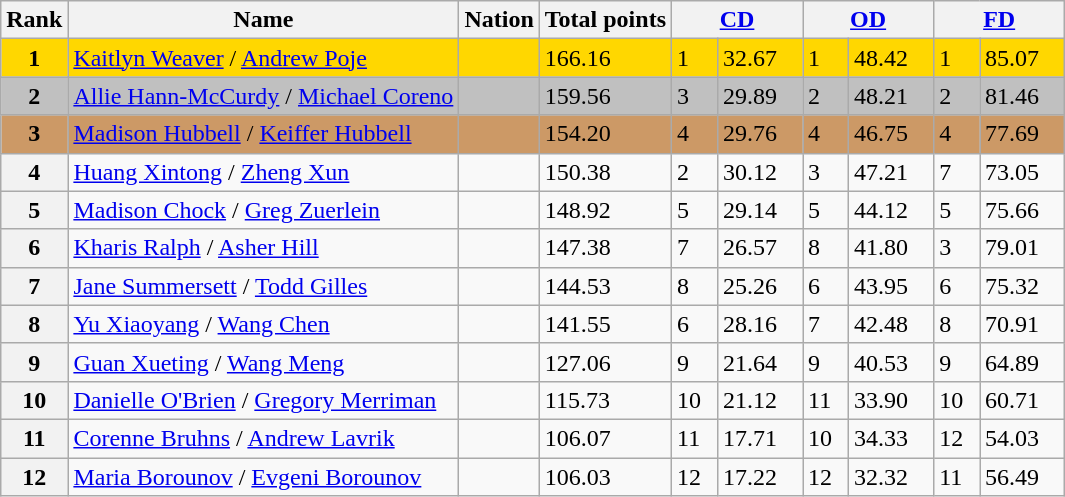<table class="wikitable sortable">
<tr>
<th>Rank</th>
<th>Name</th>
<th>Nation</th>
<th>Total points</th>
<th colspan="2" width="80px"><a href='#'>CD</a></th>
<th colspan="2" width="80px"><a href='#'>OD</a></th>
<th colspan="2" width="80px"><a href='#'>FD</a></th>
</tr>
<tr bgcolor="gold">
<td align="center"><strong>1</strong></td>
<td><a href='#'>Kaitlyn Weaver</a> / <a href='#'>Andrew Poje</a></td>
<td></td>
<td>166.16</td>
<td>1</td>
<td>32.67</td>
<td>1</td>
<td>48.42</td>
<td>1</td>
<td>85.07</td>
</tr>
<tr bgcolor="silver">
<td align="center"><strong>2</strong></td>
<td><a href='#'>Allie Hann-McCurdy</a> / <a href='#'>Michael Coreno</a></td>
<td></td>
<td>159.56</td>
<td>3</td>
<td>29.89</td>
<td>2</td>
<td>48.21</td>
<td>2</td>
<td>81.46</td>
</tr>
<tr bgcolor="cc9966">
<td align="center"><strong>3</strong></td>
<td><a href='#'>Madison Hubbell</a> / <a href='#'>Keiffer Hubbell</a></td>
<td></td>
<td>154.20</td>
<td>4</td>
<td>29.76</td>
<td>4</td>
<td>46.75</td>
<td>4</td>
<td>77.69</td>
</tr>
<tr>
<th>4</th>
<td><a href='#'>Huang Xintong</a> / <a href='#'>Zheng Xun</a></td>
<td></td>
<td>150.38</td>
<td>2</td>
<td>30.12</td>
<td>3</td>
<td>47.21</td>
<td>7</td>
<td>73.05</td>
</tr>
<tr>
<th>5</th>
<td><a href='#'>Madison Chock</a> / <a href='#'>Greg Zuerlein</a></td>
<td></td>
<td>148.92</td>
<td>5</td>
<td>29.14</td>
<td>5</td>
<td>44.12</td>
<td>5</td>
<td>75.66</td>
</tr>
<tr>
<th>6</th>
<td><a href='#'>Kharis Ralph</a> / <a href='#'>Asher Hill</a></td>
<td></td>
<td>147.38</td>
<td>7</td>
<td>26.57</td>
<td>8</td>
<td>41.80</td>
<td>3</td>
<td>79.01</td>
</tr>
<tr>
<th>7</th>
<td><a href='#'>Jane Summersett</a> / <a href='#'>Todd Gilles</a></td>
<td></td>
<td>144.53</td>
<td>8</td>
<td>25.26</td>
<td>6</td>
<td>43.95</td>
<td>6</td>
<td>75.32</td>
</tr>
<tr>
<th>8</th>
<td><a href='#'>Yu Xiaoyang</a> / <a href='#'>Wang Chen</a></td>
<td></td>
<td>141.55</td>
<td>6</td>
<td>28.16</td>
<td>7</td>
<td>42.48</td>
<td>8</td>
<td>70.91</td>
</tr>
<tr>
<th>9</th>
<td><a href='#'>Guan Xueting</a> / <a href='#'>Wang Meng</a></td>
<td></td>
<td>127.06</td>
<td>9</td>
<td>21.64</td>
<td>9</td>
<td>40.53</td>
<td>9</td>
<td>64.89</td>
</tr>
<tr>
<th>10</th>
<td><a href='#'>Danielle O'Brien</a> / <a href='#'>Gregory Merriman</a></td>
<td></td>
<td>115.73</td>
<td>10</td>
<td>21.12</td>
<td>11</td>
<td>33.90</td>
<td>10</td>
<td>60.71</td>
</tr>
<tr>
<th>11</th>
<td><a href='#'>Corenne Bruhns</a> / <a href='#'>Andrew Lavrik</a></td>
<td></td>
<td>106.07</td>
<td>11</td>
<td>17.71</td>
<td>10</td>
<td>34.33</td>
<td>12</td>
<td>54.03</td>
</tr>
<tr>
<th>12</th>
<td><a href='#'>Maria Borounov</a> / <a href='#'>Evgeni Borounov</a></td>
<td></td>
<td>106.03</td>
<td>12</td>
<td>17.22</td>
<td>12</td>
<td>32.32</td>
<td>11</td>
<td>56.49</td>
</tr>
</table>
